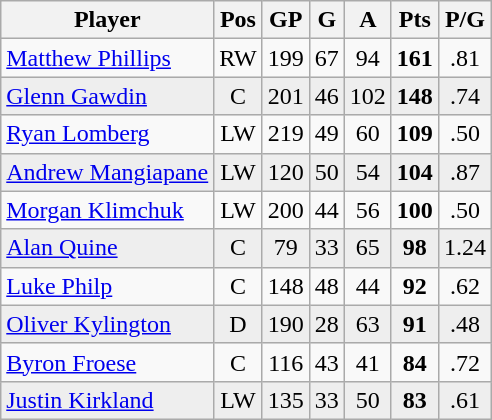<table class="wikitable">
<tr>
<th>Player</th>
<th>Pos</th>
<th>GP</th>
<th>G</th>
<th>A</th>
<th>Pts</th>
<th>P/G</th>
</tr>
<tr align="center">
<td align="left"><a href='#'>Matthew Phillips</a></td>
<td>RW</td>
<td>199</td>
<td>67</td>
<td>94</td>
<td><strong>161</strong></td>
<td>.81</td>
</tr>
<tr align="center" bgcolor="#eeeeee">
<td align="left"><a href='#'>Glenn Gawdin</a></td>
<td>C</td>
<td>201</td>
<td>46</td>
<td>102</td>
<td><strong>148</strong></td>
<td>.74</td>
</tr>
<tr align="center">
<td align="left"><a href='#'>Ryan Lomberg</a></td>
<td>LW</td>
<td>219</td>
<td>49</td>
<td>60</td>
<td><strong>109</strong></td>
<td>.50</td>
</tr>
<tr align="center" bgcolor="#eeeeee">
<td align="left"><a href='#'>Andrew Mangiapane</a></td>
<td>LW</td>
<td>120</td>
<td>50</td>
<td>54</td>
<td><strong>104</strong></td>
<td>.87</td>
</tr>
<tr align="center">
<td align="left"><a href='#'>Morgan Klimchuk</a></td>
<td>LW</td>
<td>200</td>
<td>44</td>
<td>56</td>
<td><strong>100</strong></td>
<td>.50</td>
</tr>
<tr align="center"  bgcolor="#eeeeee">
<td align="left"><a href='#'>Alan Quine</a></td>
<td>C</td>
<td>79</td>
<td>33</td>
<td>65</td>
<td><strong>98</strong></td>
<td>1.24</td>
</tr>
<tr align="center">
<td align="left"><a href='#'>Luke Philp</a></td>
<td>C</td>
<td>148</td>
<td>48</td>
<td>44</td>
<td><strong>92</strong></td>
<td>.62</td>
</tr>
<tr align="center"   bgcolor="#eeeeee">
<td align="left"><a href='#'>Oliver Kylington</a></td>
<td>D</td>
<td>190</td>
<td>28</td>
<td>63</td>
<td><strong>91</strong></td>
<td>.48</td>
</tr>
<tr align="center">
<td align="left"><a href='#'>Byron Froese</a></td>
<td>C</td>
<td>116</td>
<td>43</td>
<td>41</td>
<td><strong>84</strong></td>
<td>.72</td>
</tr>
<tr align="center" bgcolor="#eeeeee">
<td align="left"><a href='#'>Justin Kirkland</a></td>
<td>LW</td>
<td>135</td>
<td>33</td>
<td>50</td>
<td><strong>83</strong></td>
<td>.61</td>
</tr>
</table>
